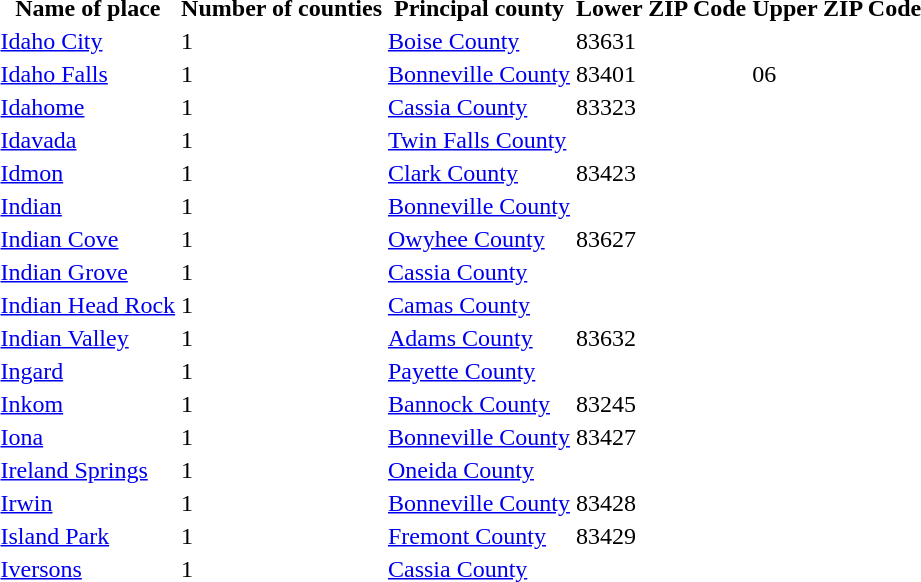<table>
<tr>
<th>Name of place</th>
<th>Number of counties</th>
<th>Principal county</th>
<th>Lower ZIP Code</th>
<th>Upper ZIP Code</th>
</tr>
<tr --->
<td><a href='#'>Idaho City</a></td>
<td>1</td>
<td><a href='#'>Boise County</a></td>
<td>83631</td>
<td> </td>
</tr>
<tr --->
<td><a href='#'>Idaho Falls</a></td>
<td>1</td>
<td><a href='#'>Bonneville County</a></td>
<td>83401</td>
<td>06</td>
</tr>
<tr --->
<td><a href='#'>Idahome</a></td>
<td>1</td>
<td><a href='#'>Cassia County</a></td>
<td>83323</td>
<td> </td>
</tr>
<tr --->
<td><a href='#'>Idavada</a></td>
<td>1</td>
<td><a href='#'>Twin Falls County</a></td>
<td> </td>
<td> </td>
</tr>
<tr --->
<td><a href='#'>Idmon</a></td>
<td>1</td>
<td><a href='#'>Clark County</a></td>
<td>83423</td>
<td> </td>
</tr>
<tr --->
<td><a href='#'>Indian</a></td>
<td>1</td>
<td><a href='#'>Bonneville County</a></td>
<td> </td>
<td> </td>
</tr>
<tr --->
<td><a href='#'>Indian Cove</a></td>
<td>1</td>
<td><a href='#'>Owyhee County</a></td>
<td>83627</td>
<td> </td>
</tr>
<tr --->
<td><a href='#'>Indian Grove</a></td>
<td>1</td>
<td><a href='#'>Cassia County</a></td>
<td> </td>
<td> </td>
</tr>
<tr --->
<td><a href='#'>Indian Head Rock</a></td>
<td>1</td>
<td><a href='#'>Camas County</a></td>
<td> </td>
<td> </td>
</tr>
<tr --->
<td><a href='#'>Indian Valley</a></td>
<td>1</td>
<td><a href='#'>Adams County</a></td>
<td>83632</td>
<td> </td>
</tr>
<tr --->
<td><a href='#'>Ingard</a></td>
<td>1</td>
<td><a href='#'>Payette County</a></td>
<td> </td>
<td> </td>
</tr>
<tr --->
<td><a href='#'>Inkom</a></td>
<td>1</td>
<td><a href='#'>Bannock County</a></td>
<td>83245</td>
<td> </td>
</tr>
<tr --->
<td><a href='#'>Iona</a></td>
<td>1</td>
<td><a href='#'>Bonneville County</a></td>
<td>83427</td>
<td> </td>
</tr>
<tr --->
<td><a href='#'>Ireland Springs</a></td>
<td>1</td>
<td><a href='#'>Oneida County</a></td>
<td> </td>
<td> </td>
</tr>
<tr --->
<td><a href='#'>Irwin</a></td>
<td>1</td>
<td><a href='#'>Bonneville County</a></td>
<td>83428</td>
<td> </td>
</tr>
<tr --->
<td><a href='#'>Island Park</a></td>
<td>1</td>
<td><a href='#'>Fremont County</a></td>
<td>83429</td>
<td> </td>
</tr>
<tr --->
<td><a href='#'>Iversons</a></td>
<td>1</td>
<td><a href='#'>Cassia County</a></td>
<td> </td>
<td> </td>
</tr>
</table>
